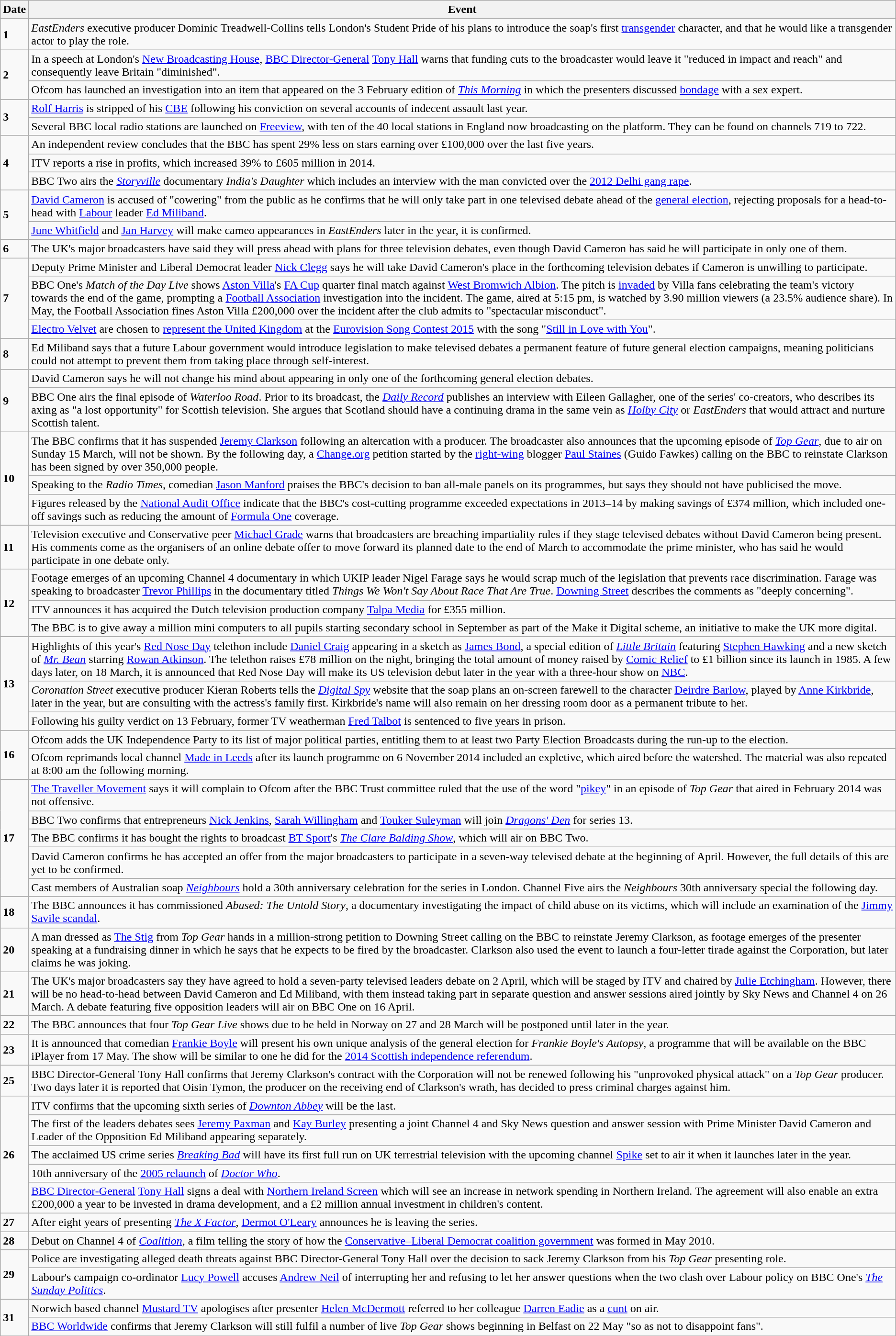<table class="wikitable">
<tr>
<th>Date</th>
<th>Event</th>
</tr>
<tr>
<td><strong>1</strong></td>
<td><em>EastEnders</em> executive producer Dominic Treadwell-Collins tells London's Student Pride of his plans to introduce the soap's first <a href='#'>transgender</a> character, and that he would like a transgender actor to play the role.</td>
</tr>
<tr>
<td rowspan=2><strong>2</strong></td>
<td>In a speech at London's <a href='#'>New Broadcasting House</a>, <a href='#'>BBC Director-General</a> <a href='#'>Tony Hall</a> warns that funding cuts to the broadcaster would leave it "reduced in impact and reach" and consequently leave Britain "diminished".</td>
</tr>
<tr>
<td>Ofcom has launched an investigation into an item that appeared on the 3 February edition of <em><a href='#'>This Morning</a></em> in which the presenters discussed <a href='#'>bondage</a> with a sex expert.</td>
</tr>
<tr>
<td rowspan=2><strong>3</strong></td>
<td><a href='#'>Rolf Harris</a> is stripped of his <a href='#'>CBE</a> following his conviction on several accounts of indecent assault last year.</td>
</tr>
<tr>
<td>Several BBC local radio stations are launched on <a href='#'>Freeview</a>, with ten of the 40 local stations in England now broadcasting on the platform. They can be found on channels 719 to 722.</td>
</tr>
<tr>
<td rowspan=3><strong>4</strong></td>
<td>An independent review concludes that the BBC has spent 29% less on stars earning over £100,000 over the last five years.</td>
</tr>
<tr>
<td>ITV reports a rise in profits, which increased 39% to £605 million in 2014.</td>
</tr>
<tr>
<td>BBC Two airs the <em><a href='#'>Storyville</a></em> documentary <em>India's Daughter</em> which includes an interview with the man convicted over the <a href='#'>2012 Delhi gang rape</a>.</td>
</tr>
<tr>
<td rowspan=2><strong>5</strong></td>
<td><a href='#'>David Cameron</a> is accused of "cowering" from the public as he confirms that he will only take part in one televised debate ahead of the <a href='#'>general election</a>, rejecting proposals for a head-to-head with <a href='#'>Labour</a> leader <a href='#'>Ed Miliband</a>.</td>
</tr>
<tr>
<td><a href='#'>June Whitfield</a> and <a href='#'>Jan Harvey</a> will make cameo appearances in <em>EastEnders</em> later in the year, it is confirmed.</td>
</tr>
<tr>
<td><strong>6</strong></td>
<td>The UK's major broadcasters have said they will press ahead with plans for three television debates, even though David Cameron has said he will participate in only one of them.</td>
</tr>
<tr>
<td rowspan=3><strong>7</strong></td>
<td>Deputy Prime Minister and Liberal Democrat leader <a href='#'>Nick Clegg</a> says he will take David Cameron's place in the forthcoming television debates if Cameron is unwilling to participate.</td>
</tr>
<tr>
<td>BBC One's <em>Match of the Day Live</em> shows <a href='#'>Aston Villa</a>'s <a href='#'>FA Cup</a> quarter final match against <a href='#'>West Bromwich Albion</a>. The pitch is <a href='#'>invaded</a> by Villa fans celebrating the team's victory towards the end of the game, prompting a <a href='#'>Football Association</a> investigation into the incident. The game, aired at 5:15 pm, is watched by 3.90 million viewers (a 23.5% audience share). In May, the Football Association fines Aston Villa £200,000 over the incident after the club admits to "spectacular misconduct".</td>
</tr>
<tr>
<td><a href='#'>Electro Velvet</a> are chosen to <a href='#'>represent the United Kingdom</a> at the <a href='#'>Eurovision Song Contest 2015</a> with the song "<a href='#'>Still in Love with You</a>".</td>
</tr>
<tr>
<td><strong>8</strong></td>
<td>Ed Miliband says that a future Labour government would introduce legislation to make televised debates a permanent feature of future general election campaigns, meaning politicians could not attempt to prevent them from taking place through self-interest.</td>
</tr>
<tr>
<td rowspan=2><strong>9</strong></td>
<td>David Cameron says he will not change his mind about appearing in only one of the forthcoming general election debates.</td>
</tr>
<tr>
<td>BBC One airs the final episode of <em>Waterloo Road</em>. Prior to its broadcast, the <em><a href='#'>Daily Record</a></em> publishes an interview with Eileen Gallagher, one of the series' co-creators, who describes its axing as "a lost opportunity" for Scottish television. She argues that Scotland should have a continuing drama in the same vein as <em><a href='#'>Holby City</a></em> or <em>EastEnders</em> that would attract and nurture Scottish talent.</td>
</tr>
<tr>
<td rowspan=3><strong>10</strong></td>
<td>The BBC confirms that it has suspended <a href='#'>Jeremy Clarkson</a> following an altercation with a producer. The broadcaster also announces that the upcoming episode of <em><a href='#'>Top Gear</a></em>, due to air on Sunday 15 March, will not be shown. By the following day, a <a href='#'>Change.org</a> petition started by the <a href='#'>right-wing</a> blogger <a href='#'>Paul Staines</a> (Guido Fawkes) calling on the BBC to reinstate Clarkson has been signed by over 350,000 people.</td>
</tr>
<tr>
<td>Speaking to the <em>Radio Times</em>, comedian <a href='#'>Jason Manford</a> praises the BBC's decision to ban all-male panels on its programmes, but says they should not have publicised the move.</td>
</tr>
<tr>
<td>Figures released by the <a href='#'>National Audit Office</a> indicate that the BBC's cost-cutting programme exceeded expectations in 2013–14 by making savings of £374 million, which included one-off savings such as reducing the amount of <a href='#'>Formula One</a> coverage.</td>
</tr>
<tr>
<td><strong>11</strong></td>
<td>Television executive and Conservative peer <a href='#'>Michael Grade</a> warns that broadcasters are breaching impartiality rules if they stage televised debates without David Cameron being present. His comments come as the organisers of an online debate offer to move forward its planned date to the end of March to accommodate the prime minister, who has said he would participate in one debate only.</td>
</tr>
<tr>
<td rowspan=3><strong>12</strong></td>
<td>Footage emerges of an upcoming Channel 4 documentary in which UKIP leader Nigel Farage says he would scrap much of the legislation that prevents race discrimination. Farage was speaking to broadcaster <a href='#'>Trevor Phillips</a> in the documentary titled <em>Things We Won't Say About Race That Are True</em>. <a href='#'>Downing Street</a> describes the comments as "deeply concerning".</td>
</tr>
<tr>
<td>ITV announces it has acquired the Dutch television production company <a href='#'>Talpa Media</a> for £355 million.</td>
</tr>
<tr>
<td>The BBC is to give away a million mini computers to all pupils starting secondary school in September as part of the Make it Digital scheme, an initiative to make the UK more digital.</td>
</tr>
<tr>
<td rowspan=3><strong>13</strong></td>
<td>Highlights of this year's <a href='#'>Red Nose Day</a> telethon include <a href='#'>Daniel Craig</a> appearing in a sketch as <a href='#'>James Bond</a>, a special edition of <em><a href='#'>Little Britain</a></em> featuring <a href='#'>Stephen Hawking</a> and a new sketch of <em><a href='#'>Mr. Bean</a></em> starring <a href='#'>Rowan Atkinson</a>. The telethon raises £78 million on the night, bringing the total amount of money raised by <a href='#'>Comic Relief</a> to £1 billion since its launch in 1985. A few days later, on 18 March, it is announced that Red Nose Day will make its US television debut later in the year with a three-hour show on <a href='#'>NBC</a>.</td>
</tr>
<tr>
<td><em>Coronation Street</em> executive producer Kieran Roberts tells the <em><a href='#'>Digital Spy</a></em> website that the soap plans an on-screen farewell to the character <a href='#'>Deirdre Barlow</a>, played by <a href='#'>Anne Kirkbride</a>, later in the year, but are consulting with the actress's family first. Kirkbride's name will also remain on her dressing room door as a permanent tribute to her.</td>
</tr>
<tr>
<td>Following his guilty verdict on 13 February, former TV weatherman <a href='#'>Fred Talbot</a> is sentenced to five years in prison.</td>
</tr>
<tr>
<td rowspan=2><strong>16</strong></td>
<td>Ofcom adds the UK Independence Party to its list of major political parties, entitling them to at least two Party Election Broadcasts during the run-up to the election.</td>
</tr>
<tr>
<td>Ofcom reprimands local channel <a href='#'>Made in Leeds</a> after its launch programme on 6 November 2014 included an expletive, which aired before the watershed. The material was also repeated at 8:00 am the following morning.</td>
</tr>
<tr>
<td rowspan=5><strong>17</strong></td>
<td><a href='#'>The Traveller Movement</a> says it will complain to Ofcom after the BBC Trust committee ruled that the use of the word "<a href='#'>pikey</a>" in an episode of <em>Top Gear</em> that aired in February 2014 was not offensive.</td>
</tr>
<tr>
<td>BBC Two confirms that entrepreneurs <a href='#'>Nick Jenkins</a>, <a href='#'>Sarah Willingham</a> and <a href='#'>Touker Suleyman</a> will join <em><a href='#'>Dragons' Den</a></em> for series 13.</td>
</tr>
<tr>
<td>The BBC confirms it has bought the rights to broadcast <a href='#'>BT Sport</a>'s <em><a href='#'>The Clare Balding Show</a></em>, which will air on BBC Two.</td>
</tr>
<tr>
<td>David Cameron confirms he has accepted an offer from the major broadcasters to participate in a seven-way televised debate at the beginning of April. However, the full details of this are yet to be confirmed.</td>
</tr>
<tr>
<td>Cast members of Australian soap <em><a href='#'>Neighbours</a></em> hold a 30th anniversary celebration for the series in London. Channel Five airs the <em>Neighbours</em> 30th anniversary special the following day.</td>
</tr>
<tr>
<td><strong>18</strong></td>
<td>The BBC announces it has commissioned <em>Abused: The Untold Story</em>, a documentary investigating the impact of child abuse on its victims, which will include an examination of the <a href='#'>Jimmy Savile scandal</a>.</td>
</tr>
<tr>
<td><strong>20</strong></td>
<td>A man dressed as <a href='#'>The Stig</a> from <em>Top Gear</em> hands in a million-strong petition to Downing Street calling on the BBC to reinstate Jeremy Clarkson, as footage emerges of the presenter speaking at a fundraising dinner in which he says that he expects to be fired by the broadcaster. Clarkson also used the event to launch a four-letter tirade against the Corporation, but later claims he was joking.</td>
</tr>
<tr>
<td><strong>21</strong></td>
<td>The UK's major broadcasters say they have agreed to hold a seven-party televised leaders debate on 2 April, which will be staged by ITV and chaired by <a href='#'>Julie Etchingham</a>. However, there will be no head-to-head between David Cameron and Ed Miliband, with them instead taking part in separate question and answer sessions aired jointly by Sky News and Channel 4 on 26 March. A debate featuring five opposition leaders will air on BBC One on 16 April.</td>
</tr>
<tr>
<td><strong>22</strong></td>
<td>The BBC announces that four <em>Top Gear Live</em> shows due to be held in Norway on 27 and 28 March will be postponed until later in the year.</td>
</tr>
<tr>
<td><strong>23</strong></td>
<td>It is announced that comedian <a href='#'>Frankie Boyle</a> will present his own unique analysis of the general election for <em>Frankie Boyle's Autopsy</em>, a programme that will be available on the BBC iPlayer from 17 May. The show will be similar to one he did for the <a href='#'>2014 Scottish independence referendum</a>.</td>
</tr>
<tr>
<td><strong>25</strong></td>
<td>BBC Director-General Tony Hall confirms that Jeremy Clarkson's contract with the Corporation will not be renewed following his "unprovoked physical attack" on a <em>Top Gear</em> producer. Two days later it is reported that Oisin Tymon, the producer on the receiving end of Clarkson's wrath, has decided to press criminal charges against him.</td>
</tr>
<tr>
<td rowspan=5><strong>26</strong></td>
<td>ITV confirms that the upcoming sixth series of <em><a href='#'>Downton Abbey</a></em> will be the last.</td>
</tr>
<tr>
<td>The first of the leaders debates sees <a href='#'>Jeremy Paxman</a> and <a href='#'>Kay Burley</a> presenting a joint Channel 4 and Sky News question and answer session with Prime Minister David Cameron and Leader of the Opposition Ed Miliband appearing separately.</td>
</tr>
<tr>
<td>The acclaimed US crime series <em><a href='#'>Breaking Bad</a></em> will have its first full run on UK terrestrial television with the upcoming channel <a href='#'>Spike</a> set to air it when it launches later in the year.</td>
</tr>
<tr>
<td>10th anniversary of the <a href='#'>2005 relaunch</a> of <em><a href='#'>Doctor Who</a></em>.</td>
</tr>
<tr>
<td><a href='#'>BBC Director-General</a> <a href='#'>Tony Hall</a> signs a deal with <a href='#'>Northern Ireland Screen</a> which will see an increase in network spending in Northern Ireland. The agreement will also enable an extra £200,000 a year to be invested in drama development, and a £2 million annual investment in children's content.</td>
</tr>
<tr>
<td><strong>27</strong></td>
<td>After eight years of presenting <em><a href='#'>The X Factor</a></em>, <a href='#'>Dermot O'Leary</a> announces he is leaving the series.</td>
</tr>
<tr>
<td><strong>28</strong></td>
<td>Debut on Channel 4 of <em><a href='#'>Coalition</a></em>, a film telling the story of how the <a href='#'>Conservative–Liberal Democrat coalition government</a> was formed in May 2010.</td>
</tr>
<tr>
<td rowspan=2><strong>29</strong></td>
<td>Police are investigating alleged death threats against BBC Director-General Tony Hall over the decision to sack Jeremy Clarkson from his <em>Top Gear</em> presenting role.</td>
</tr>
<tr>
<td>Labour's campaign co-ordinator <a href='#'>Lucy Powell</a> accuses <a href='#'>Andrew Neil</a> of interrupting her and refusing to let her answer questions when the two clash over Labour policy on BBC One's <em><a href='#'>The Sunday Politics</a></em>.</td>
</tr>
<tr>
<td rowspan=2><strong>31</strong></td>
<td>Norwich based channel <a href='#'>Mustard TV</a> apologises after presenter <a href='#'>Helen McDermott</a> referred to her colleague <a href='#'>Darren Eadie</a> as a <a href='#'>cunt</a> on air.</td>
</tr>
<tr>
<td><a href='#'>BBC Worldwide</a> confirms that Jeremy Clarkson will still fulfil a number of live <em>Top Gear</em> shows beginning in Belfast on 22 May "so as not to disappoint fans".</td>
</tr>
</table>
